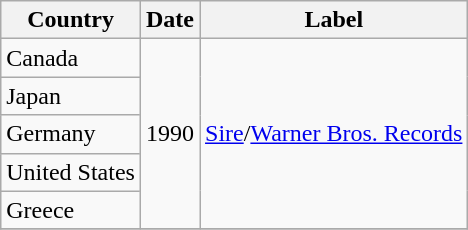<table class="wikitable">
<tr>
<th>Country</th>
<th>Date</th>
<th>Label</th>
</tr>
<tr>
<td>Canada</td>
<td rowspan="5">1990</td>
<td rowspan="5"><a href='#'>Sire</a>/<a href='#'>Warner Bros. Records</a></td>
</tr>
<tr>
<td>Japan</td>
</tr>
<tr>
<td>Germany</td>
</tr>
<tr>
<td>United States</td>
</tr>
<tr>
<td>Greece</td>
</tr>
<tr>
</tr>
</table>
